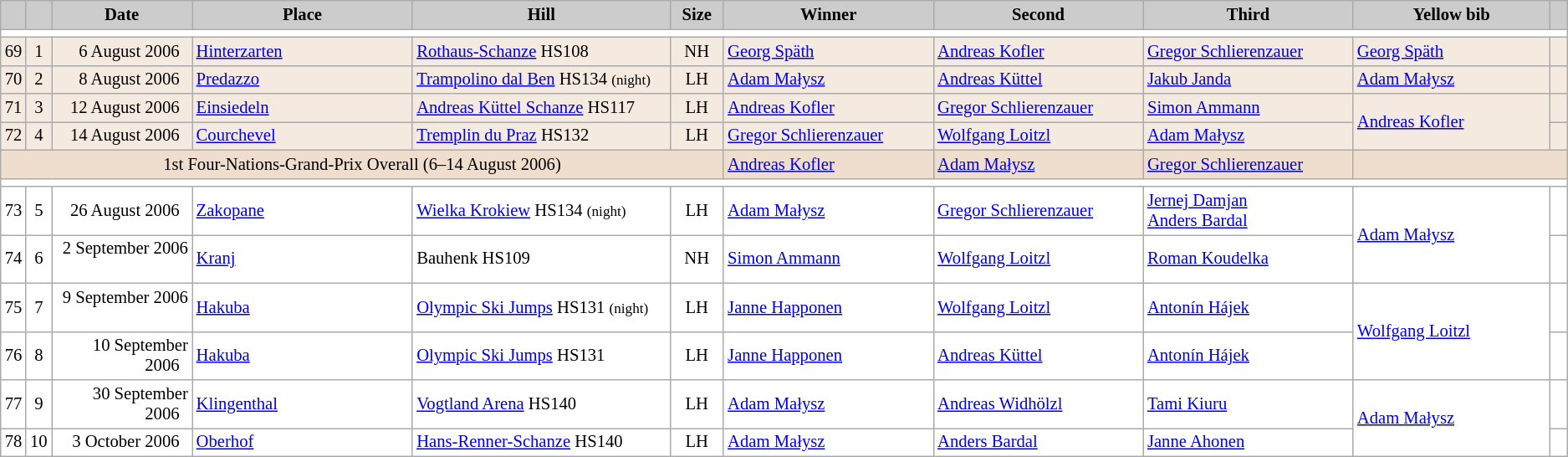<table class="wikitable plainrowheaders" style="background:#fff; font-size:86%; line-height:16px; border:grey solid 1px; border-collapse:collapse;">
<tr style="background:#ccc; text-align:center;">
<th scope="col" style="background:#ccc; width=20 px;"></th>
<th scope="col" style="background:#ccc; width=30 px;"></th>
<th scope="col" style="background:#ccc; width:120px;">Date</th>
<th scope="col" style="background:#ccc; width:200px;">Place</th>
<th scope="col" style="background:#ccc; width:240px;">Hill</th>
<th scope="col" style="background:#ccc; width:40px;">Size</th>
<th scope="col" style="background:#ccc; width:185px;">Winner</th>
<th scope="col" style="background:#ccc; width:185px;">Second</th>
<th scope="col" style="background:#ccc; width:185px;">Third</th>
<th scope="col" style="background:#ccc; width:180px;">Yellow bib</th>
<th scope="col" style="background:#ccc; width:10px;"></th>
</tr>
<tr>
<td colspan=11></td>
</tr>
<tr bgcolor=#F5EADF>
<td align=center>69</td>
<td align=center>1</td>
<td align=right>6 August 2006  </td>
<td> <a href='#'>Hinterzarten</a></td>
<td><a href='#'>Rothaus-Schanze</a> HS108</td>
<td align=center>NH</td>
<td> <a href='#'>Georg Späth</a></td>
<td> <a href='#'>Andreas Kofler</a></td>
<td> <a href='#'>Gregor Schlierenzauer</a></td>
<td> <a href='#'>Georg Späth</a></td>
<td></td>
</tr>
<tr bgcolor=#F5EADF>
<td align=center>70</td>
<td align=center>2</td>
<td align=right>8 August 2006  </td>
<td> <a href='#'>Predazzo</a></td>
<td><a href='#'>Trampolino dal Ben</a> HS134 <small>(night)</small></td>
<td align=center>LH</td>
<td> <a href='#'>Adam Małysz</a></td>
<td> <a href='#'>Andreas Küttel</a></td>
<td> <a href='#'>Jakub Janda</a></td>
<td> <a href='#'>Adam Małysz</a></td>
<td></td>
</tr>
<tr bgcolor=#F5EADF>
<td align=center>71</td>
<td align=center>3</td>
<td align=right>12 August 2006  </td>
<td> <a href='#'>Einsiedeln</a></td>
<td><a href='#'>Andreas Küttel Schanze</a> HS117</td>
<td align=center>LH</td>
<td> <a href='#'>Andreas Kofler</a></td>
<td> <a href='#'>Gregor Schlierenzauer</a></td>
<td> <a href='#'>Simon Ammann</a></td>
<td rowspan=2> <a href='#'>Andreas Kofler</a></td>
<td></td>
</tr>
<tr bgcolor=#F5EADF>
<td align=center>72</td>
<td align=center>4</td>
<td align=right>14 August 2006  </td>
<td> <a href='#'>Courchevel</a></td>
<td><a href='#'>Tremplin du Praz</a> HS132</td>
<td align=center>LH</td>
<td> <a href='#'>Gregor Schlierenzauer</a></td>
<td> <a href='#'>Wolfgang Loitzl</a></td>
<td> <a href='#'>Adam Małysz</a></td>
<td></td>
</tr>
<tr bgcolor=#EFDECD>
<td colspan=6 align=center>1st Four-Nations-Grand-Prix Overall (6–14 August 2006)</td>
<td> <a href='#'>Andreas Kofler</a></td>
<td> <a href='#'>Adam Małysz</a></td>
<td> <a href='#'>Gregor Schlierenzauer</a></td>
<td colspan=2></td>
</tr>
<tr>
<td colspan=11></td>
</tr>
<tr>
<td align=center>73</td>
<td align=center>5</td>
<td align=right>26 August 2006  </td>
<td> <a href='#'>Zakopane</a></td>
<td><a href='#'>Wielka Krokiew</a> HS134 <small>(night)</small></td>
<td align=center>LH</td>
<td> <a href='#'>Adam Małysz</a></td>
<td> <a href='#'>Gregor Schlierenzauer</a></td>
<td> <a href='#'>Jernej Damjan</a><br> <a href='#'>Anders Bardal</a></td>
<td rowspan=2> <a href='#'>Adam Małysz</a></td>
<td></td>
</tr>
<tr>
<td align=center>74</td>
<td align=center>6</td>
<td align=right>2 September 2006  </td>
<td> <a href='#'>Kranj</a></td>
<td>Bauhenk HS109</td>
<td align=center>NH</td>
<td> <a href='#'>Simon Ammann</a></td>
<td> <a href='#'>Wolfgang Loitzl</a></td>
<td> <a href='#'>Roman Koudelka</a></td>
<td></td>
</tr>
<tr>
<td align=center>75</td>
<td align=center>7</td>
<td align=right>9 September 2006  </td>
<td> <a href='#'>Hakuba</a></td>
<td><a href='#'>Olympic Ski Jumps</a> HS131 <small>(night)</small></td>
<td align=center>LH</td>
<td> <a href='#'>Janne Happonen</a></td>
<td> <a href='#'>Wolfgang Loitzl</a></td>
<td> <a href='#'>Antonín Hájek</a></td>
<td rowspan=2> <a href='#'>Wolfgang Loitzl</a></td>
<td></td>
</tr>
<tr>
<td align=center>76</td>
<td align=center>8</td>
<td align=right>10 September 2006  </td>
<td> <a href='#'>Hakuba</a></td>
<td><a href='#'>Olympic Ski Jumps</a> HS131</td>
<td align=center>LH</td>
<td> <a href='#'>Janne Happonen</a></td>
<td> <a href='#'>Andreas Küttel</a></td>
<td> <a href='#'>Antonín Hájek</a></td>
<td></td>
</tr>
<tr>
<td align=center>77</td>
<td align=center>9</td>
<td align=right>30 September 2006  </td>
<td> <a href='#'>Klingenthal</a></td>
<td><a href='#'>Vogtland Arena</a> HS140</td>
<td align=center>LH</td>
<td> <a href='#'>Adam Małysz</a></td>
<td> <a href='#'>Andreas Widhölzl</a></td>
<td> <a href='#'>Tami Kiuru</a></td>
<td rowspan=2> <a href='#'>Adam Małysz</a></td>
<td></td>
</tr>
<tr>
<td align=center>78</td>
<td align=center>10</td>
<td align=right>3 October 2006  </td>
<td> <a href='#'>Oberhof</a></td>
<td><a href='#'>Hans-Renner-Schanze</a> HS140</td>
<td align=center>LH</td>
<td> <a href='#'>Adam Małysz</a></td>
<td> <a href='#'>Anders Bardal</a></td>
<td> <a href='#'>Janne Ahonen</a></td>
<td></td>
</tr>
</table>
